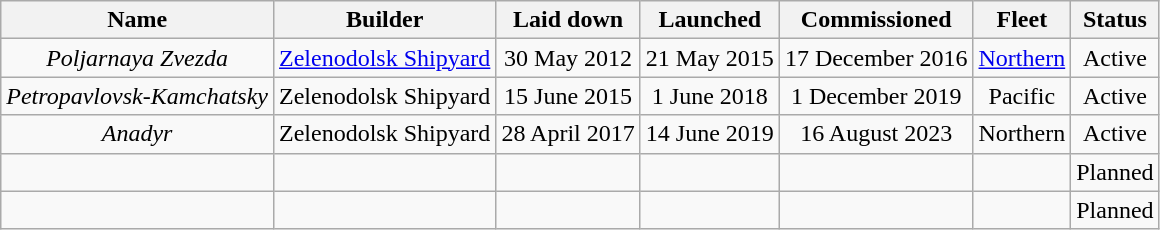<table class="wikitable" style="text-align:center;">
<tr>
<th>Name</th>
<th>Builder</th>
<th>Laid down</th>
<th>Launched</th>
<th>Commissioned</th>
<th>Fleet</th>
<th>Status</th>
</tr>
<tr>
<td><em>Poljarnaya Zvezda</em></td>
<td><a href='#'>Zelenodolsk Shipyard</a></td>
<td>30 May 2012</td>
<td>21 May 2015</td>
<td>17 December 2016</td>
<td><a href='#'>Northern</a></td>
<td>Active</td>
</tr>
<tr>
<td><em>Petropavlovsk-Kamchatsky</em></td>
<td>Zelenodolsk Shipyard</td>
<td>15 June 2015</td>
<td>1 June 2018</td>
<td>1 December 2019</td>
<td>Pacific</td>
<td>Active</td>
</tr>
<tr>
<td><em>Anadyr</em></td>
<td>Zelenodolsk Shipyard</td>
<td>28 April 2017</td>
<td>14 June 2019</td>
<td>16 August 2023</td>
<td>Northern</td>
<td>Active</td>
</tr>
<tr>
<td></td>
<td></td>
<td></td>
<td></td>
<td></td>
<td></td>
<td>Planned</td>
</tr>
<tr>
<td></td>
<td></td>
<td></td>
<td></td>
<td></td>
<td></td>
<td>Planned</td>
</tr>
</table>
